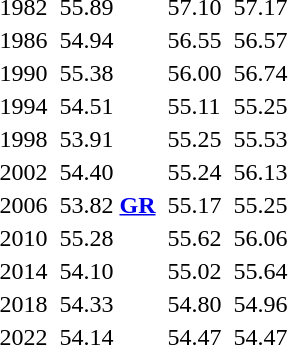<table>
<tr>
<td>1982</td>
<td></td>
<td>55.89</td>
<td></td>
<td>57.10</td>
<td></td>
<td>57.17</td>
</tr>
<tr>
<td>1986</td>
<td></td>
<td>54.94</td>
<td></td>
<td>56.55</td>
<td></td>
<td>56.57</td>
</tr>
<tr>
<td>1990</td>
<td></td>
<td>55.38</td>
<td></td>
<td>56.00</td>
<td></td>
<td>56.74</td>
</tr>
<tr>
<td>1994</td>
<td></td>
<td>54.51</td>
<td></td>
<td>55.11</td>
<td></td>
<td>55.25</td>
</tr>
<tr>
<td>1998</td>
<td></td>
<td>53.91</td>
<td></td>
<td>55.25</td>
<td></td>
<td>55.53</td>
</tr>
<tr>
<td>2002<br></td>
<td></td>
<td>54.40</td>
<td></td>
<td>55.24</td>
<td></td>
<td>56.13</td>
</tr>
<tr>
<td>2006<br></td>
<td></td>
<td>53.82 <strong><a href='#'>GR</a></strong></td>
<td></td>
<td>55.17</td>
<td></td>
<td>55.25</td>
</tr>
<tr>
<td>2010<br></td>
<td></td>
<td>55.28</td>
<td></td>
<td>55.62</td>
<td></td>
<td>56.06</td>
</tr>
<tr>
<td>2014<br></td>
<td></td>
<td>54.10</td>
<td></td>
<td>55.02</td>
<td></td>
<td>55.64</td>
</tr>
<tr>
<td>2018<br></td>
<td></td>
<td>54.33</td>
<td></td>
<td>54.80</td>
<td></td>
<td>54.96</td>
</tr>
<tr>
<td>2022<br></td>
<td></td>
<td>54.14</td>
<td></td>
<td>54.47</td>
<td></td>
<td>54.47</td>
</tr>
</table>
